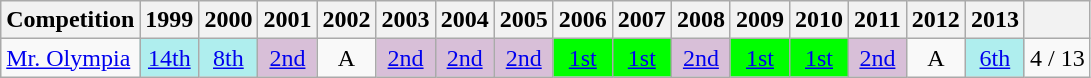<table class=wikitable style=text-align:center>
<tr>
<th>Competition</th>
<th>1999</th>
<th>2000</th>
<th>2001</th>
<th>2002</th>
<th>2003</th>
<th>2004</th>
<th>2005</th>
<th>2006</th>
<th>2007</th>
<th>2008</th>
<th>2009</th>
<th>2010</th>
<th>2011</th>
<th>2012</th>
<th>2013</th>
<th></th>
</tr>
<tr>
<td align=left><a href='#'>Mr. Olympia</a></td>
<td bgcolor=afeeee><a href='#'>14th</a></td>
<td bgcolor=afeeee><a href='#'>8th</a></td>
<td bgcolor=thistle><a href='#'>2nd</a></td>
<td>A</td>
<td bgcolor=thistle><a href='#'>2nd</a></td>
<td bgcolor=thistle><a href='#'>2nd</a></td>
<td bgcolor=thistle><a href='#'>2nd</a></td>
<td bgcolor=lime><a href='#'>1st</a></td>
<td bgcolor=lime><a href='#'>1st</a></td>
<td bgcolor=thistle><a href='#'>2nd</a></td>
<td bgcolor=lime><a href='#'>1st</a></td>
<td bgcolor=lime><a href='#'>1st</a></td>
<td bgcolor=thistle><a href='#'>2nd</a></td>
<td>A</td>
<td bgcolor=afeeee><a href='#'>6th</a></td>
<td>4 / 13</td>
</tr>
</table>
